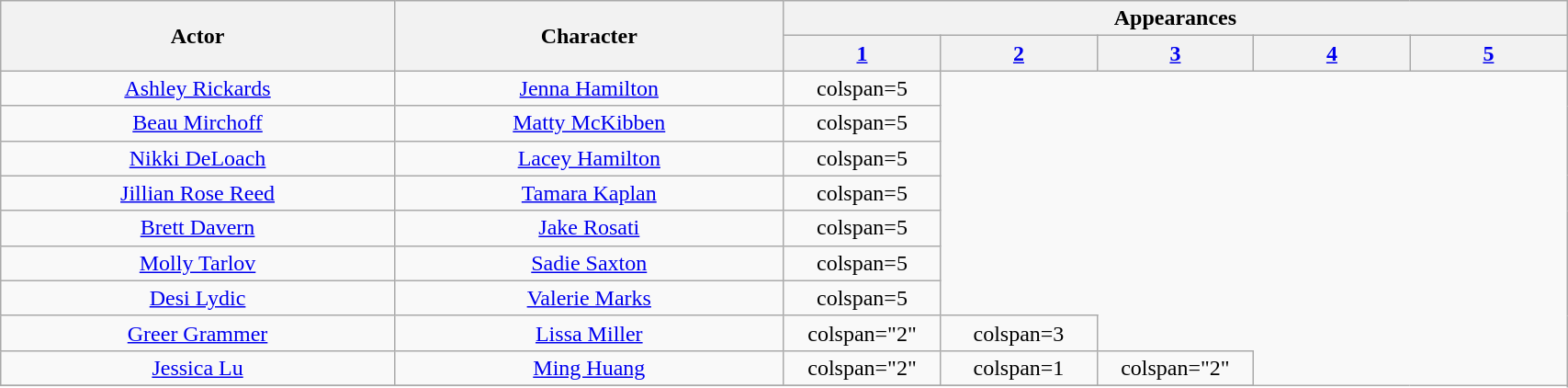<table class="wikitable" style="text-align:center;" width="90%">
<tr>
<th rowspan="2" scope="col">Actor</th>
<th scope="col" rowspan="2">Character</th>
<th scope="col" colspan="6">Appearances</th>
</tr>
<tr>
<th scope="col" width="10%"><a href='#'>1</a></th>
<th scope="col" width="10%"><a href='#'>2</a></th>
<th scope="col" width="10%"><a href='#'>3</a></th>
<th scope="col" width="10%"><a href='#'>4</a></th>
<th scope="col" width="10%"><a href='#'>5</a></th>
</tr>
<tr>
<td><a href='#'>Ashley Rickards</a></td>
<td><a href='#'>Jenna Hamilton</a></td>
<td>colspan=5 </td>
</tr>
<tr>
<td><a href='#'>Beau Mirchoff</a></td>
<td><a href='#'>Matty McKibben</a></td>
<td>colspan=5 </td>
</tr>
<tr>
<td><a href='#'>Nikki DeLoach</a></td>
<td><a href='#'>Lacey Hamilton</a></td>
<td>colspan=5 </td>
</tr>
<tr>
<td><a href='#'>Jillian Rose Reed</a></td>
<td><a href='#'>Tamara Kaplan</a></td>
<td>colspan=5 </td>
</tr>
<tr>
<td><a href='#'>Brett Davern</a></td>
<td><a href='#'>Jake Rosati</a></td>
<td>colspan=5 </td>
</tr>
<tr>
<td><a href='#'>Molly Tarlov</a></td>
<td><a href='#'>Sadie Saxton</a></td>
<td>colspan=5 </td>
</tr>
<tr>
<td><a href='#'>Desi Lydic</a></td>
<td><a href='#'>Valerie Marks</a></td>
<td>colspan=5 </td>
</tr>
<tr>
<td><a href='#'>Greer Grammer</a></td>
<td><a href='#'>Lissa Miller</a></td>
<td>colspan="2" </td>
<td>colspan=3 </td>
</tr>
<tr>
<td><a href='#'>Jessica Lu</a></td>
<td><a href='#'>Ming Huang</a></td>
<td>colspan="2" </td>
<td>colspan=1 </td>
<td>colspan="2" </td>
</tr>
<tr>
</tr>
</table>
